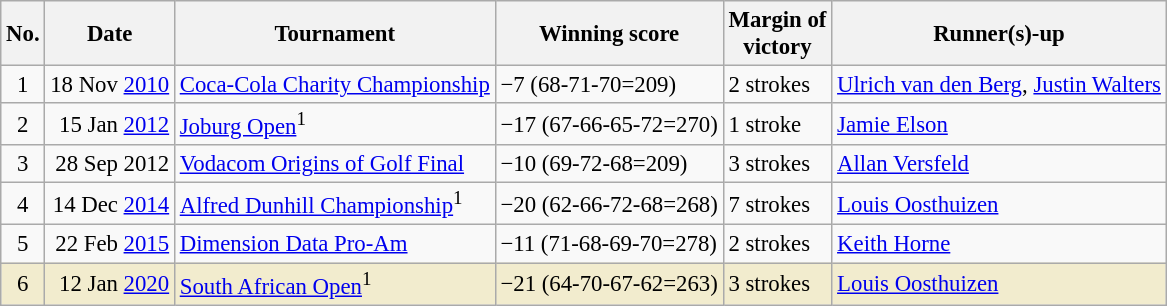<table class="wikitable" style="font-size:95%;">
<tr>
<th>No.</th>
<th>Date</th>
<th>Tournament</th>
<th>Winning score</th>
<th>Margin of<br>victory</th>
<th>Runner(s)-up</th>
</tr>
<tr>
<td align=center>1</td>
<td align=right>18 Nov <a href='#'>2010</a></td>
<td><a href='#'>Coca-Cola Charity Championship</a></td>
<td>−7 (68-71-70=209)</td>
<td>2 strokes</td>
<td> <a href='#'>Ulrich van den Berg</a>,  <a href='#'>Justin Walters</a></td>
</tr>
<tr>
<td align=center>2</td>
<td align=right>15 Jan <a href='#'>2012</a></td>
<td><a href='#'>Joburg Open</a><sup>1</sup></td>
<td>−17 (67-66-65-72=270)</td>
<td>1 stroke</td>
<td> <a href='#'>Jamie Elson</a></td>
</tr>
<tr>
<td align=center>3</td>
<td align=right>28 Sep 2012</td>
<td><a href='#'>Vodacom Origins of Golf Final</a></td>
<td>−10 (69-72-68=209)</td>
<td>3 strokes</td>
<td> <a href='#'>Allan Versfeld</a></td>
</tr>
<tr>
<td align=center>4</td>
<td align=right>14 Dec <a href='#'>2014</a></td>
<td><a href='#'>Alfred Dunhill Championship</a><sup>1</sup></td>
<td>−20 (62-66-72-68=268)</td>
<td>7 strokes</td>
<td> <a href='#'>Louis Oosthuizen</a></td>
</tr>
<tr>
<td align=center>5</td>
<td align=right>22 Feb <a href='#'>2015</a></td>
<td><a href='#'>Dimension Data Pro-Am</a></td>
<td>−11 (71-68-69-70=278)</td>
<td>2 strokes</td>
<td> <a href='#'>Keith Horne</a></td>
</tr>
<tr style="background:#f2ecce;">
<td align=center>6</td>
<td align=right>12 Jan <a href='#'>2020</a></td>
<td><a href='#'>South African Open</a><sup>1</sup></td>
<td>−21 (64-70-67-62=263)</td>
<td>3 strokes</td>
<td> <a href='#'>Louis Oosthuizen</a></td>
</tr>
</table>
